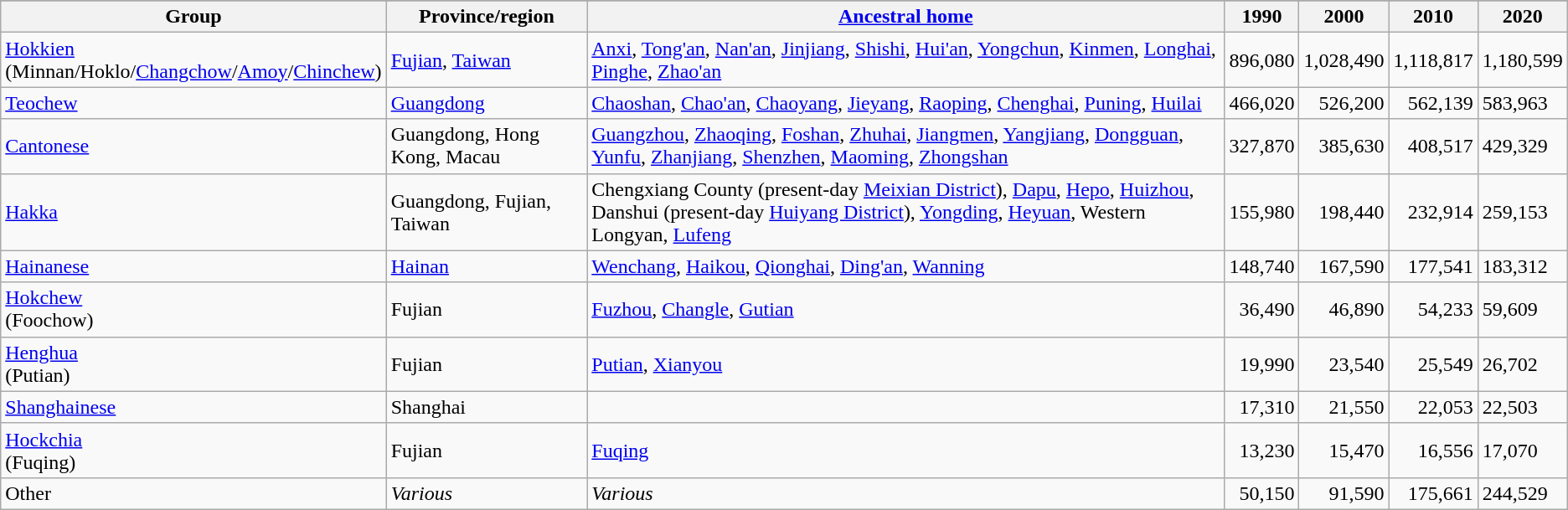<table class="wikitable sortable">
<tr>
</tr>
<tr>
<th class="unsortable">Group</th>
<th class="unsortable">Province/region</th>
<th class="nowrap unsortable"><a href='#'>Ancestral home</a></th>
<th><strong>1990</strong></th>
<th><strong>2000</strong></th>
<th><strong>2010</strong></th>
<th>2020</th>
</tr>
<tr>
<td><a href='#'>Hokkien</a><br>(Minnan/Hoklo/<a href='#'>Changchow</a>/<a href='#'>Amoy</a>/<a href='#'>Chinchew</a>)</td>
<td><a href='#'>Fujian</a>, <a href='#'>Taiwan</a></td>
<td><a href='#'>Anxi</a>, <a href='#'>Tong'an</a>, <a href='#'>Nan'an</a>, <a href='#'>Jinjiang</a>, <a href='#'>Shishi</a>, <a href='#'>Hui'an</a>, <a href='#'>Yongchun</a>, <a href='#'>Kinmen</a>, <a href='#'>Longhai</a>, <a href='#'>Pinghe</a>, <a href='#'>Zhao'an</a></td>
<td align=right>896,080</td>
<td align=right>1,028,490</td>
<td align=right>1,118,817</td>
<td>1,180,599</td>
</tr>
<tr>
<td><a href='#'>Teochew</a></td>
<td><a href='#'>Guangdong</a></td>
<td><a href='#'>Chaoshan</a>, <a href='#'>Chao'an</a>, <a href='#'>Chaoyang</a>, <a href='#'>Jieyang</a>, <a href='#'>Raoping</a>, <a href='#'>Chenghai</a>, <a href='#'>Puning</a>, <a href='#'>Huilai</a></td>
<td align=right>466,020</td>
<td align=right>526,200</td>
<td align=right>562,139</td>
<td>583,963</td>
</tr>
<tr>
<td><a href='#'>Cantonese</a></td>
<td>Guangdong, Hong Kong, Macau</td>
<td><a href='#'>Guangzhou</a>, <a href='#'>Zhaoqing</a>, <a href='#'>Foshan</a>, <a href='#'>Zhuhai</a>, <a href='#'>Jiangmen</a>, <a href='#'>Yangjiang</a>, <a href='#'>Dongguan</a>, <a href='#'>Yunfu</a>, <a href='#'>Zhanjiang</a>, <a href='#'>Shenzhen</a>, <a href='#'>Maoming</a>, <a href='#'>Zhongshan</a></td>
<td align=right>327,870</td>
<td align=right>385,630</td>
<td align=right>408,517</td>
<td>429,329</td>
</tr>
<tr>
<td><a href='#'>Hakka</a></td>
<td>Guangdong, Fujian, Taiwan</td>
<td>Chengxiang County (present-day <a href='#'>Meixian District</a>), <a href='#'>Dapu</a>, <a href='#'>Hepo</a>, <a href='#'>Huizhou</a>, Danshui (present-day <a href='#'>Huiyang District</a>), <a href='#'>Yongding</a>, <a href='#'>Heyuan</a>, Western Longyan, <a href='#'>Lufeng</a></td>
<td align=right>155,980</td>
<td align=right>198,440</td>
<td align=right>232,914</td>
<td>259,153</td>
</tr>
<tr>
<td><a href='#'>Hainanese</a></td>
<td><a href='#'>Hainan</a></td>
<td><a href='#'>Wenchang</a>, <a href='#'>Haikou</a>, <a href='#'>Qionghai</a>, <a href='#'>Ding'an</a>, <a href='#'>Wanning</a></td>
<td align=right>148,740</td>
<td align=right>167,590</td>
<td align=right>177,541</td>
<td>183,312</td>
</tr>
<tr>
<td><a href='#'>Hokchew</a><br>(Foochow)</td>
<td>Fujian</td>
<td><a href='#'>Fuzhou</a>, <a href='#'>Changle</a>, <a href='#'>Gutian</a></td>
<td align=right>36,490</td>
<td align=right>46,890</td>
<td align=right>54,233</td>
<td>59,609</td>
</tr>
<tr>
<td><a href='#'>Henghua</a><br>(Putian)</td>
<td>Fujian</td>
<td><a href='#'>Putian</a>, <a href='#'>Xianyou</a></td>
<td align=right>19,990</td>
<td align=right>23,540</td>
<td align=right>25,549</td>
<td>26,702</td>
</tr>
<tr>
<td><a href='#'>Shanghainese</a></td>
<td>Shanghai</td>
<td></td>
<td align=right>17,310</td>
<td align=right>21,550</td>
<td align=right>22,053</td>
<td>22,503</td>
</tr>
<tr>
<td><a href='#'>Hockchia</a><br>(Fuqing)</td>
<td>Fujian</td>
<td><a href='#'>Fuqing</a></td>
<td align=right>13,230</td>
<td align=right>15,470</td>
<td align=right>16,556</td>
<td>17,070</td>
</tr>
<tr>
<td>Other</td>
<td><em>Various</em></td>
<td><em>Various</em></td>
<td align=right>50,150</td>
<td align=right>91,590</td>
<td align=right>175,661</td>
<td>244,529</td>
</tr>
</table>
